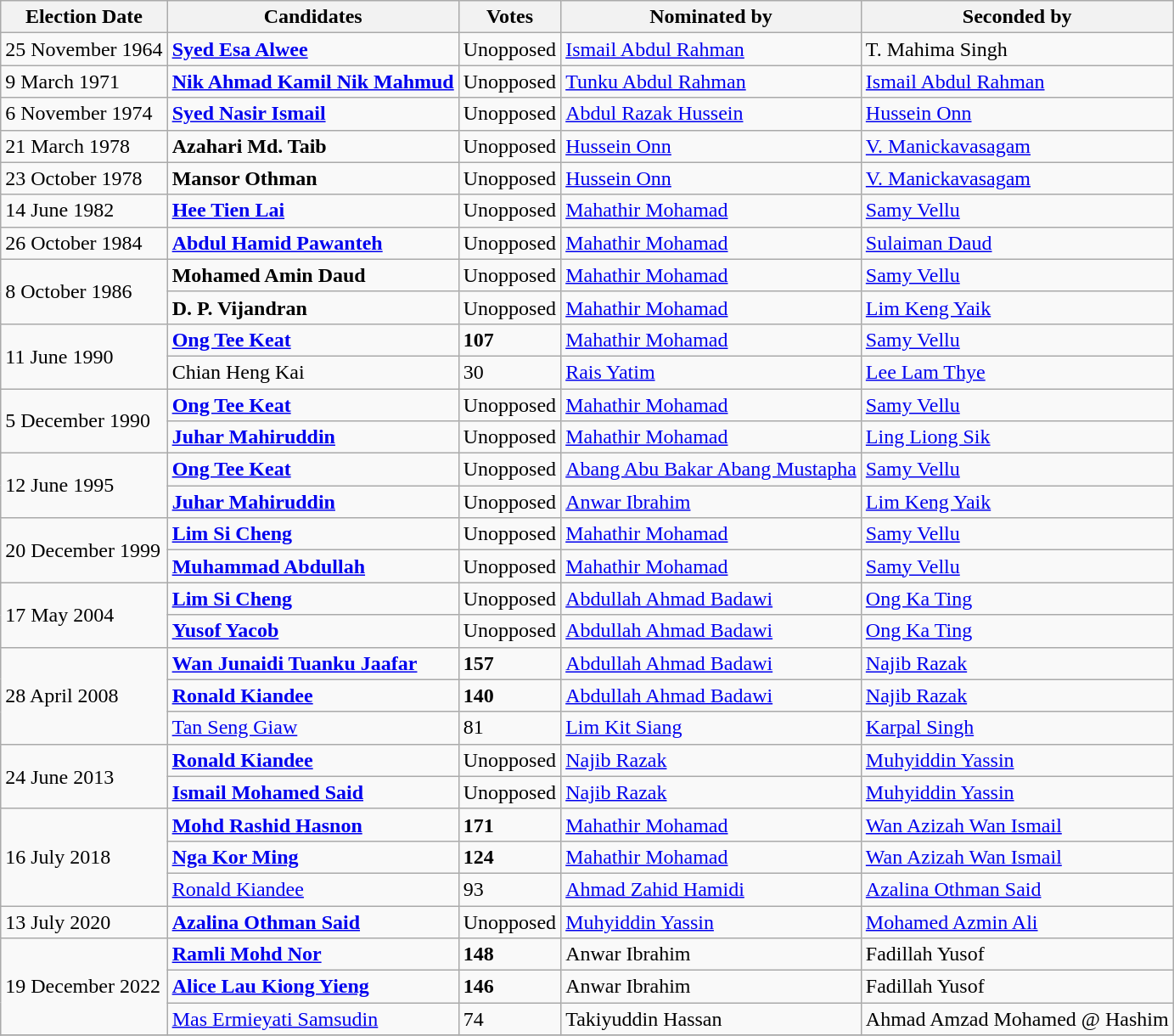<table class=wikitable>
<tr>
<th>Election Date</th>
<th>Candidates</th>
<th>Votes</th>
<th>Nominated by</th>
<th>Seconded by</th>
</tr>
<tr>
<td>25 November 1964</td>
<td><strong><a href='#'>Syed Esa Alwee</a></strong></td>
<td>Unopposed</td>
<td><a href='#'>Ismail Abdul Rahman</a></td>
<td>T. Mahima Singh</td>
</tr>
<tr>
<td>9 March 1971</td>
<td><strong><a href='#'>Nik Ahmad Kamil Nik Mahmud</a></strong></td>
<td>Unopposed</td>
<td><a href='#'>Tunku Abdul Rahman</a></td>
<td><a href='#'>Ismail Abdul Rahman</a></td>
</tr>
<tr>
<td>6 November 1974</td>
<td><strong><a href='#'>Syed Nasir Ismail</a></strong></td>
<td>Unopposed</td>
<td><a href='#'>Abdul Razak Hussein</a></td>
<td><a href='#'>Hussein Onn</a></td>
</tr>
<tr>
<td>21 March 1978</td>
<td><strong>Azahari Md. Taib</strong></td>
<td>Unopposed</td>
<td><a href='#'>Hussein Onn</a></td>
<td><a href='#'>V. Manickavasagam</a></td>
</tr>
<tr>
<td>23 October 1978</td>
<td><strong>Mansor Othman</strong></td>
<td>Unopposed</td>
<td><a href='#'>Hussein Onn</a></td>
<td><a href='#'>V. Manickavasagam</a></td>
</tr>
<tr>
<td>14 June 1982</td>
<td><strong><a href='#'>Hee Tien Lai</a></strong></td>
<td>Unopposed</td>
<td><a href='#'>Mahathir Mohamad</a></td>
<td><a href='#'>Samy Vellu</a></td>
</tr>
<tr>
<td>26 October 1984</td>
<td><strong><a href='#'>Abdul Hamid Pawanteh</a></strong></td>
<td>Unopposed</td>
<td><a href='#'>Mahathir Mohamad</a></td>
<td><a href='#'>Sulaiman Daud</a></td>
</tr>
<tr>
<td rowspan=2>8 October 1986</td>
<td><strong>Mohamed Amin Daud</strong></td>
<td>Unopposed</td>
<td><a href='#'>Mahathir Mohamad</a></td>
<td><a href='#'>Samy Vellu</a></td>
</tr>
<tr>
<td><strong>D. P. Vijandran</strong></td>
<td>Unopposed</td>
<td><a href='#'>Mahathir Mohamad</a></td>
<td><a href='#'>Lim Keng Yaik</a></td>
</tr>
<tr>
<td rowspan=2>11 June 1990</td>
<td><strong><a href='#'>Ong Tee Keat</a></strong></td>
<td><strong>107</strong></td>
<td><a href='#'>Mahathir Mohamad</a></td>
<td><a href='#'>Samy Vellu</a></td>
</tr>
<tr>
<td>Chian Heng Kai</td>
<td>30</td>
<td><a href='#'>Rais Yatim</a></td>
<td><a href='#'>Lee Lam Thye</a></td>
</tr>
<tr>
<td rowspan=2>5 December 1990</td>
<td><strong><a href='#'>Ong Tee Keat</a></strong></td>
<td>Unopposed</td>
<td><a href='#'>Mahathir Mohamad</a></td>
<td><a href='#'>Samy Vellu</a></td>
</tr>
<tr>
<td><strong><a href='#'>Juhar Mahiruddin</a></strong></td>
<td>Unopposed</td>
<td><a href='#'>Mahathir Mohamad</a></td>
<td><a href='#'>Ling Liong Sik</a></td>
</tr>
<tr>
<td rowspan=2>12 June 1995</td>
<td><strong><a href='#'>Ong Tee Keat</a></strong></td>
<td>Unopposed</td>
<td><a href='#'>Abang Abu Bakar Abang Mustapha</a></td>
<td><a href='#'>Samy Vellu</a></td>
</tr>
<tr>
<td><strong><a href='#'>Juhar Mahiruddin</a></strong></td>
<td>Unopposed</td>
<td><a href='#'>Anwar Ibrahim</a></td>
<td><a href='#'>Lim Keng Yaik</a></td>
</tr>
<tr>
<td rowspan=2>20 December 1999</td>
<td><strong><a href='#'>Lim Si Cheng</a></strong></td>
<td>Unopposed</td>
<td><a href='#'>Mahathir Mohamad</a></td>
<td><a href='#'>Samy Vellu</a></td>
</tr>
<tr>
<td><strong><a href='#'>Muhammad Abdullah</a></strong></td>
<td>Unopposed</td>
<td><a href='#'>Mahathir Mohamad</a></td>
<td><a href='#'>Samy Vellu</a></td>
</tr>
<tr>
<td rowspan=2>17 May 2004</td>
<td><strong><a href='#'>Lim Si Cheng</a></strong></td>
<td>Unopposed</td>
<td><a href='#'>Abdullah Ahmad Badawi</a></td>
<td><a href='#'>Ong Ka Ting</a></td>
</tr>
<tr>
<td><strong><a href='#'>Yusof Yacob</a></strong></td>
<td>Unopposed</td>
<td><a href='#'>Abdullah Ahmad Badawi</a></td>
<td><a href='#'>Ong Ka Ting</a></td>
</tr>
<tr>
<td rowspan=3>28 April 2008</td>
<td><strong><a href='#'>Wan Junaidi Tuanku Jaafar</a></strong></td>
<td><strong>157</strong></td>
<td><a href='#'>Abdullah Ahmad Badawi</a></td>
<td><a href='#'>Najib Razak</a></td>
</tr>
<tr>
<td><strong><a href='#'>Ronald Kiandee</a></strong></td>
<td><strong>140</strong></td>
<td><a href='#'>Abdullah Ahmad Badawi</a></td>
<td><a href='#'>Najib Razak</a></td>
</tr>
<tr>
<td><a href='#'>Tan Seng Giaw</a></td>
<td>81</td>
<td><a href='#'>Lim Kit Siang</a></td>
<td><a href='#'>Karpal Singh</a></td>
</tr>
<tr>
<td rowspan=2>24 June 2013</td>
<td><strong><a href='#'>Ronald Kiandee</a></strong></td>
<td>Unopposed</td>
<td><a href='#'>Najib Razak</a></td>
<td><a href='#'>Muhyiddin Yassin</a></td>
</tr>
<tr>
<td><strong><a href='#'>Ismail Mohamed Said</a></strong></td>
<td>Unopposed</td>
<td><a href='#'>Najib Razak</a></td>
<td><a href='#'>Muhyiddin Yassin</a></td>
</tr>
<tr>
<td rowspan=3>16 July 2018</td>
<td><strong><a href='#'>Mohd Rashid Hasnon</a></strong></td>
<td><strong>171</strong></td>
<td><a href='#'>Mahathir Mohamad</a></td>
<td><a href='#'>Wan Azizah Wan Ismail</a></td>
</tr>
<tr>
<td><strong><a href='#'>Nga Kor Ming</a></strong></td>
<td><strong>124</strong></td>
<td><a href='#'>Mahathir Mohamad</a></td>
<td><a href='#'>Wan Azizah Wan Ismail</a></td>
</tr>
<tr>
<td><a href='#'>Ronald Kiandee</a></td>
<td>93</td>
<td><a href='#'>Ahmad Zahid Hamidi</a></td>
<td><a href='#'>Azalina Othman Said</a></td>
</tr>
<tr>
<td>13 July 2020</td>
<td><strong><a href='#'>Azalina Othman Said</a></strong></td>
<td>Unopposed</td>
<td><a href='#'>Muhyiddin Yassin</a></td>
<td><a href='#'>Mohamed Azmin Ali</a></td>
</tr>
<tr>
<td rowspan="3">19 December 2022</td>
<td><strong><a href='#'>Ramli Mohd Nor</a></strong></td>
<td><strong>148</strong></td>
<td>Anwar Ibrahim</td>
<td>Fadillah Yusof</td>
</tr>
<tr>
<td><strong><a href='#'>Alice Lau Kiong Yieng</a></strong></td>
<td><strong>146</strong></td>
<td>Anwar Ibrahim</td>
<td>Fadillah Yusof</td>
</tr>
<tr>
<td><a href='#'>Mas Ermieyati Samsudin</a></td>
<td>74</td>
<td>Takiyuddin Hassan</td>
<td>Ahmad Amzad Mohamed @ Hashim</td>
</tr>
<tr>
</tr>
</table>
